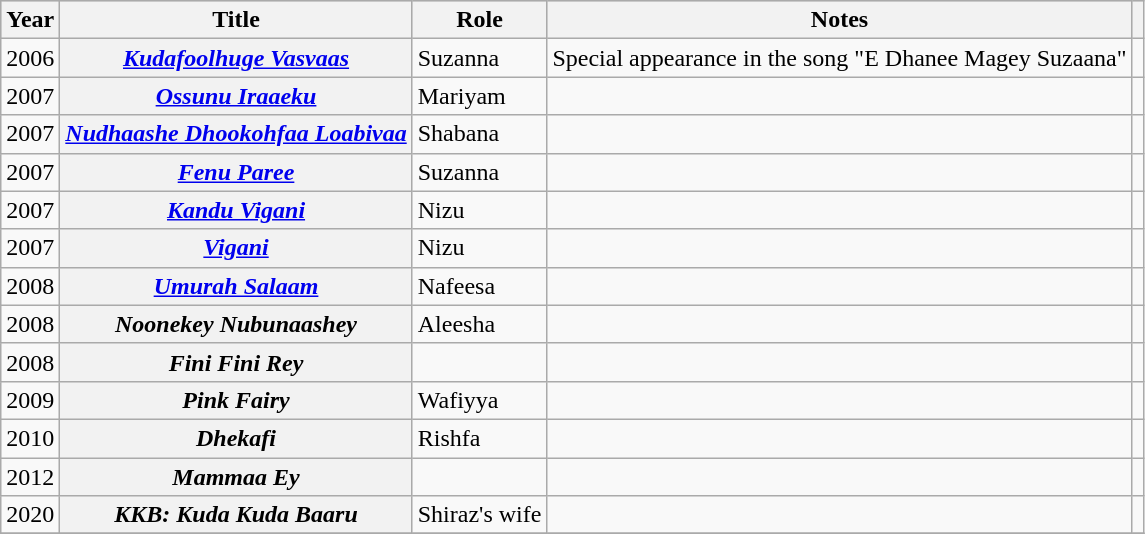<table class="wikitable sortable plainrowheaders">
<tr style="background:#ccc; text-align:center;">
<th scope="col">Year</th>
<th scope="col">Title</th>
<th scope="col">Role</th>
<th scope="col">Notes</th>
<th scope="col" class="unsortable"></th>
</tr>
<tr>
<td>2006</td>
<th scope="row"><em><a href='#'>Kudafoolhuge Vasvaas</a></em></th>
<td>Suzanna</td>
<td>Special appearance in the song "E Dhanee Magey Suzaana"</td>
<td style="text-align: center;"></td>
</tr>
<tr>
<td>2007</td>
<th scope="row"><em><a href='#'>Ossunu Iraaeku</a></em></th>
<td>Mariyam</td>
<td></td>
<td style="text-align: center;"></td>
</tr>
<tr>
<td>2007</td>
<th scope="row"><em><a href='#'>Nudhaashe Dhookohfaa Loabivaa</a></em></th>
<td>Shabana</td>
<td></td>
<td style="text-align: center;"></td>
</tr>
<tr>
<td>2007</td>
<th scope="row"><em><a href='#'>Fenu Paree</a></em></th>
<td>Suzanna</td>
<td></td>
<td style="text-align: center;"></td>
</tr>
<tr>
<td>2007</td>
<th scope="row"><em><a href='#'>Kandu Vigani</a></em></th>
<td>Nizu</td>
<td></td>
<td style="text-align: center;"></td>
</tr>
<tr>
<td>2007</td>
<th scope="row"><em><a href='#'>Vigani</a></em></th>
<td>Nizu</td>
<td></td>
<td style="text-align: center;"></td>
</tr>
<tr>
<td>2008</td>
<th scope="row"><em><a href='#'>Umurah Salaam</a></em></th>
<td>Nafeesa</td>
<td></td>
<td style="text-align: center;"></td>
</tr>
<tr>
<td>2008</td>
<th scope="row"><em>Noonekey Nubunaashey</em></th>
<td>Aleesha</td>
<td></td>
<td style="text-align: center;"></td>
</tr>
<tr>
<td>2008</td>
<th scope="row"><em>Fini Fini Rey</em></th>
<td></td>
<td></td>
<td></td>
</tr>
<tr>
<td>2009</td>
<th scope="row"><em>Pink Fairy</em></th>
<td>Wafiyya</td>
<td></td>
<td style="text-align: center;"></td>
</tr>
<tr>
<td>2010</td>
<th scope="row"><em>Dhekafi</em></th>
<td>Rishfa</td>
<td></td>
<td></td>
</tr>
<tr>
<td>2012</td>
<th scope="row"><em>Mammaa Ey</em></th>
<td></td>
<td></td>
<td></td>
</tr>
<tr>
<td>2020</td>
<th scope="row"><em>KKB: Kuda Kuda Baaru</em></th>
<td>Shiraz's wife</td>
<td></td>
<td style="text-align: center;"></td>
</tr>
<tr>
</tr>
</table>
